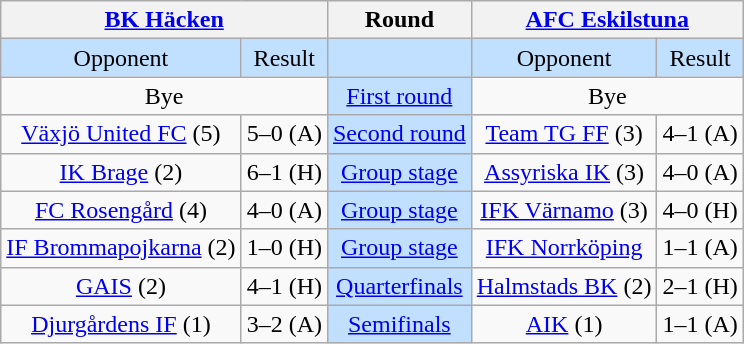<table class="wikitable" style="text-align: center;">
<tr>
<th colspan=2><a href='#'>BK Häcken</a></th>
<th>Round</th>
<th colspan=2><a href='#'>AFC Eskilstuna</a></th>
</tr>
<tr style="background:#c1e0ff;">
<td>Opponent</td>
<td>Result</td>
<td></td>
<td>Opponent</td>
<td>Result</td>
</tr>
<tr>
<td colspan="2" align="center">Bye</td>
<td style="background:#c1e0ff;"><a href='#'>First round</a></td>
<td colspan="2" align="center">Bye</td>
</tr>
<tr>
<td align="center"><a href='#'>Växjö United FC</a> (5)</td>
<td align="center">5–0 (A)</td>
<td style="background:#c1e0ff;"><a href='#'>Second round</a></td>
<td align="center"><a href='#'>Team TG FF</a> (3)</td>
<td align="center">4–1 (A)</td>
</tr>
<tr>
<td align="center"><a href='#'>IK Brage</a> (2)</td>
<td align="center">6–1 (H)</td>
<td style="background:#c1e0ff;"><a href='#'>Group stage</a></td>
<td align="center"><a href='#'>Assyriska IK</a> (3)</td>
<td align="center">4–0 (A)</td>
</tr>
<tr>
<td align="center"><a href='#'>FC Rosengård</a> (4)</td>
<td align="center">4–0 (A)</td>
<td style="background:#c1e0ff;"><a href='#'>Group stage</a></td>
<td align="center"><a href='#'>IFK Värnamo</a> (3)</td>
<td align="center">4–0 (H)</td>
</tr>
<tr>
<td align="center"><a href='#'>IF Brommapojkarna</a> (2)</td>
<td align="center">1–0 (H)</td>
<td style="background:#c1e0ff;"><a href='#'>Group stage</a></td>
<td align="center"><a href='#'>IFK Norrköping</a></td>
<td align="center">1–1 (A)</td>
</tr>
<tr>
<td align="center"><a href='#'>GAIS</a> (2)</td>
<td align="center">4–1 (H)</td>
<td style="background:#c1e0ff;"><a href='#'>Quarterfinals</a></td>
<td align="center"><a href='#'>Halmstads BK</a> (2)</td>
<td align="center">2–1 (H) </td>
</tr>
<tr>
<td align="center"><a href='#'>Djurgårdens IF</a> (1)</td>
<td align="center">3–2 (A) </td>
<td style="background:#c1e0ff;"><a href='#'>Semifinals</a></td>
<td align="center"><a href='#'>AIK</a> (1)</td>
<td align="center">1–1 (A)  </td>
</tr>
</table>
